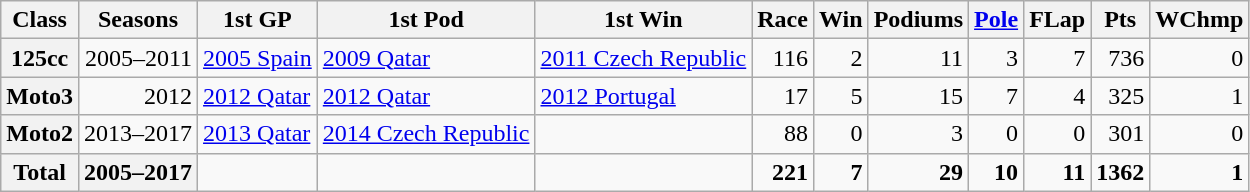<table class="wikitable" style=text-align:right>
<tr>
<th>Class</th>
<th>Seasons</th>
<th>1st GP</th>
<th>1st Pod</th>
<th>1st Win</th>
<th>Race</th>
<th>Win</th>
<th>Podiums</th>
<th><a href='#'>Pole</a></th>
<th>FLap</th>
<th>Pts</th>
<th>WChmp</th>
</tr>
<tr>
<th>125cc</th>
<td>2005–2011</td>
<td style="text-align:left;"><a href='#'>2005 Spain</a></td>
<td style="text-align:left;"><a href='#'>2009 Qatar</a></td>
<td style="text-align:left;"><a href='#'>2011 Czech Republic</a></td>
<td>116</td>
<td>2</td>
<td>11</td>
<td>3</td>
<td>7</td>
<td>736</td>
<td>0</td>
</tr>
<tr>
<th>Moto3</th>
<td>2012</td>
<td style="text-align:left;"><a href='#'>2012 Qatar</a></td>
<td style="text-align:left;"><a href='#'>2012 Qatar</a></td>
<td style="text-align:left;"><a href='#'>2012 Portugal</a></td>
<td>17</td>
<td>5</td>
<td>15</td>
<td>7</td>
<td>4</td>
<td>325</td>
<td>1</td>
</tr>
<tr>
<th>Moto2</th>
<td>2013–2017</td>
<td style="text-align:left;"><a href='#'>2013 Qatar</a></td>
<td style="text-align:left;"><a href='#'>2014 Czech Republic</a></td>
<td style="text-align:left;"></td>
<td>88</td>
<td>0</td>
<td>3</td>
<td>0</td>
<td>0</td>
<td>301</td>
<td>0</td>
</tr>
<tr>
<th>Total</th>
<th>2005–2017</th>
<td></td>
<td></td>
<td></td>
<td><strong>221</strong></td>
<td><strong>7</strong></td>
<td><strong>29</strong></td>
<td><strong>10</strong></td>
<td><strong>11</strong></td>
<td><strong>1362</strong></td>
<td><strong>1</strong></td>
</tr>
</table>
